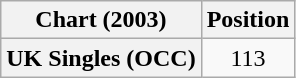<table class="wikitable plainrowheaders" style="text-align:center">
<tr>
<th scope="col">Chart (2003)</th>
<th scope="col">Position</th>
</tr>
<tr>
<th scope="row">UK Singles (OCC)</th>
<td>113</td>
</tr>
</table>
